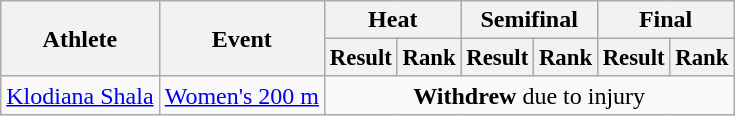<table class="wikitable" style="font-size:100%">
<tr>
<th rowspan="2">Athlete</th>
<th rowspan="2">Event</th>
<th colspan="2">Heat</th>
<th colspan="2">Semifinal</th>
<th colspan="2">Final</th>
</tr>
<tr style="font-size:95%">
<th>Result</th>
<th>Rank</th>
<th>Result</th>
<th>Rank</th>
<th>Result</th>
<th>Rank</th>
</tr>
<tr align=center>
<td align=left><a href='#'>Klodiana Shala</a></td>
<td align=left><a href='#'>Women's 200 m</a></td>
<td colspan=6><strong>Withdrew</strong> due to injury</td>
</tr>
</table>
